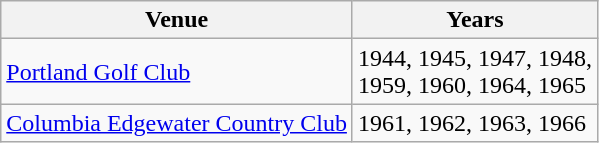<table class="wikitable">
<tr>
<th>Venue</th>
<th>Years</th>
</tr>
<tr>
<td><a href='#'>Portland Golf Club</a></td>
<td>1944, 1945, 1947, 1948,<br>1959, 1960, 1964, 1965</td>
</tr>
<tr>
<td><a href='#'>Columbia Edgewater Country Club</a></td>
<td>1961, 1962, 1963, 1966</td>
</tr>
</table>
